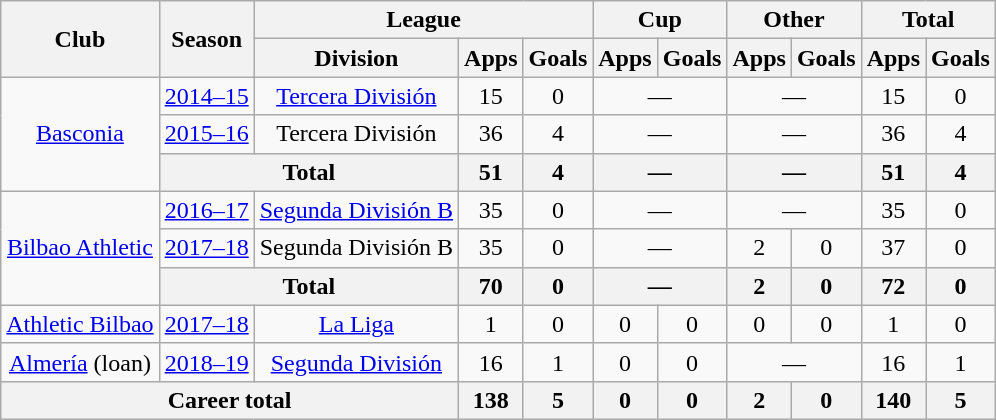<table class="wikitable" style="text-align: center">
<tr>
<th rowspan=2>Club</th>
<th rowspan=2>Season</th>
<th colspan=3>League</th>
<th colspan=2>Cup</th>
<th colspan=2>Other</th>
<th colspan=2>Total</th>
</tr>
<tr>
<th>Division</th>
<th>Apps</th>
<th>Goals</th>
<th>Apps</th>
<th>Goals</th>
<th>Apps</th>
<th>Goals</th>
<th>Apps</th>
<th>Goals</th>
</tr>
<tr>
<td rowspan=3><a href='#'>Basconia</a></td>
<td><a href='#'>2014–15</a></td>
<td><a href='#'>Tercera División</a></td>
<td>15</td>
<td>0</td>
<td colspan=2>—</td>
<td colspan=2>—</td>
<td>15</td>
<td>0</td>
</tr>
<tr>
<td><a href='#'>2015–16</a></td>
<td>Tercera División</td>
<td>36</td>
<td>4</td>
<td colspan=2>—</td>
<td colspan=2>—</td>
<td>36</td>
<td>4</td>
</tr>
<tr>
<th colspan=2>Total</th>
<th>51</th>
<th>4</th>
<th colspan=2>—</th>
<th colspan=2>—</th>
<th>51</th>
<th>4</th>
</tr>
<tr>
<td rowspan=3><a href='#'>Bilbao Athletic</a></td>
<td><a href='#'>2016–17</a></td>
<td><a href='#'>Segunda División B</a></td>
<td>35</td>
<td>0</td>
<td colspan=2>—</td>
<td colspan=2>—</td>
<td>35</td>
<td>0</td>
</tr>
<tr>
<td><a href='#'>2017–18</a></td>
<td>Segunda División B</td>
<td>35</td>
<td>0</td>
<td colspan=2>—</td>
<td>2</td>
<td>0</td>
<td>37</td>
<td>0</td>
</tr>
<tr>
<th colspan=2>Total</th>
<th>70</th>
<th>0</th>
<th colspan=2>—</th>
<th>2</th>
<th>0</th>
<th>72</th>
<th>0</th>
</tr>
<tr>
<td rowspan=1><a href='#'>Athletic Bilbao</a></td>
<td><a href='#'>2017–18</a></td>
<td><a href='#'>La Liga</a></td>
<td>1</td>
<td>0</td>
<td>0</td>
<td>0</td>
<td>0</td>
<td>0</td>
<td>1</td>
<td>0</td>
</tr>
<tr>
<td><a href='#'>Almería</a> (loan)</td>
<td><a href='#'>2018–19</a></td>
<td><a href='#'>Segunda División</a></td>
<td>16</td>
<td>1</td>
<td>0</td>
<td>0</td>
<td colspan=2>—</td>
<td>16</td>
<td>1</td>
</tr>
<tr>
<th colspan=3>Career total</th>
<th>138</th>
<th>5</th>
<th>0</th>
<th>0</th>
<th>2</th>
<th>0</th>
<th>140</th>
<th>5</th>
</tr>
</table>
